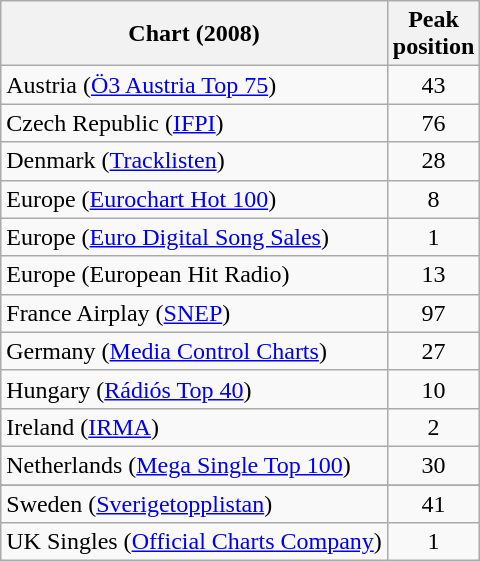<table class="wikitable sortable">
<tr>
<th>Chart (2008)</th>
<th>Peak<br>position</th>
</tr>
<tr>
<td>Austria (<a href='#'>Ö3 Austria Top 75</a>)</td>
<td style="text-align:center;">43</td>
</tr>
<tr>
<td>Czech Republic (<a href='#'>IFPI</a>)</td>
<td style="text-align:center;">76</td>
</tr>
<tr>
<td>Denmark (<a href='#'>Tracklisten</a>)</td>
<td style="text-align:center;">28</td>
</tr>
<tr>
<td>Europe (<a href='#'>Eurochart Hot 100</a>)</td>
<td style="text-align:center;">8</td>
</tr>
<tr>
<td>Europe (<a href='#'>Euro Digital Song Sales</a>)</td>
<td style="text-align:center;">1</td>
</tr>
<tr>
<td>Europe (European Hit Radio)</td>
<td align="center">13</td>
</tr>
<tr>
<td>France Airplay (<a href='#'>SNEP</a>)</td>
<td style="text-align:center;">97</td>
</tr>
<tr>
<td>Germany (<a href='#'>Media Control Charts</a>)</td>
<td style="text-align:center;">27</td>
</tr>
<tr>
<td>Hungary (<a href='#'>Rádiós Top 40</a>)</td>
<td style="text-align:center;">10</td>
</tr>
<tr>
<td>Ireland (<a href='#'>IRMA</a>)</td>
<td style="text-align:center;">2</td>
</tr>
<tr>
<td>Netherlands (<a href='#'>Mega Single Top 100</a>)</td>
<td style="text-align:center;">30</td>
</tr>
<tr>
</tr>
<tr>
<td>Sweden (<a href='#'>Sverigetopplistan</a>)</td>
<td style="text-align:center;">41</td>
</tr>
<tr>
<td>UK Singles (<a href='#'>Official Charts Company</a>)</td>
<td style="text-align:center;">1</td>
</tr>
</table>
